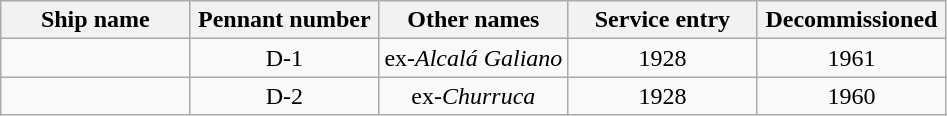<table class="wikitable">
<tr>
<th width="20%" align="left">Ship name</th>
<th width="20%" align="center">Pennant number</th>
<th width="20%" align="center">Other names</th>
<th width="20%" align="center">Service entry</th>
<th width="20%" align="center">Decommissioned</th>
</tr>
<tr>
<td align="center"></td>
<td align="center">D-1</td>
<td align="center">ex-<em>Alcalá Galiano</em></td>
<td align="center">1928</td>
<td align="center">1961</td>
</tr>
<tr>
<td align="center"></td>
<td align="center">D-2</td>
<td align="center">ex-<em>Churruca</em></td>
<td align="center">1928</td>
<td align="center">1960</td>
</tr>
</table>
